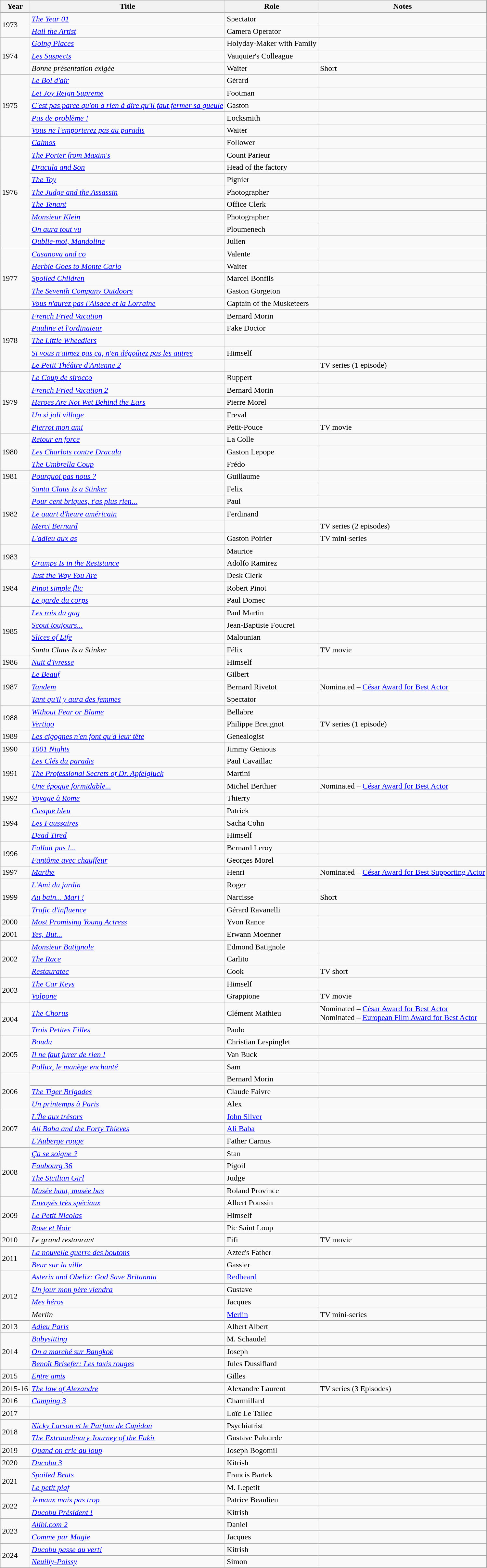<table class="wikitable sortable">
<tr>
<th>Year</th>
<th>Title</th>
<th>Role</th>
<th class=unsortable>Notes</th>
</tr>
<tr>
<td rowspan=2>1973</td>
<td><em><a href='#'>The Year 01</a></em></td>
<td>Spectator</td>
<td></td>
</tr>
<tr>
<td><em><a href='#'>Hail the Artist</a></em></td>
<td>Camera Operator</td>
<td></td>
</tr>
<tr>
<td rowspan=3>1974</td>
<td><em><a href='#'>Going Places</a></em></td>
<td>Holyday-Maker with Family</td>
<td></td>
</tr>
<tr>
<td><em><a href='#'>Les Suspects</a></em></td>
<td>Vauquier's Colleague</td>
<td></td>
</tr>
<tr>
<td><em>Bonne présentation exigée</em></td>
<td>Waiter</td>
<td>Short</td>
</tr>
<tr>
<td rowspan=5>1975</td>
<td><em><a href='#'>Le Bol d'air</a></em></td>
<td>Gérard</td>
<td></td>
</tr>
<tr>
<td><em><a href='#'>Let Joy Reign Supreme</a></em></td>
<td>Footman</td>
<td></td>
</tr>
<tr>
<td><em><a href='#'>C'est pas parce qu'on a rien à dire qu'il faut fermer sa gueule</a></em></td>
<td>Gaston</td>
<td></td>
</tr>
<tr>
<td><em><a href='#'>Pas de problème !</a></em></td>
<td>Locksmith</td>
<td></td>
</tr>
<tr>
<td><em><a href='#'>Vous ne l'emporterez pas au paradis</a></em></td>
<td>Waiter</td>
<td></td>
</tr>
<tr>
<td rowspan=9>1976</td>
<td><em><a href='#'>Calmos</a></em></td>
<td>Follower</td>
<td></td>
</tr>
<tr>
<td><em><a href='#'>The Porter from Maxim's</a></em></td>
<td>Count Parieur</td>
<td></td>
</tr>
<tr>
<td><em><a href='#'>Dracula and Son</a></em></td>
<td>Head of the factory</td>
<td></td>
</tr>
<tr>
<td><em><a href='#'>The Toy</a></em></td>
<td>Pignier</td>
<td></td>
</tr>
<tr>
<td><em><a href='#'>The Judge and the Assassin</a></em></td>
<td>Photographer</td>
<td></td>
</tr>
<tr>
<td><em><a href='#'>The Tenant</a></em></td>
<td>Office Clerk</td>
<td></td>
</tr>
<tr>
<td><em><a href='#'>Monsieur Klein</a></em></td>
<td>Photographer</td>
<td></td>
</tr>
<tr>
<td><em><a href='#'>On aura tout vu</a></em></td>
<td>Ploumenech</td>
<td></td>
</tr>
<tr>
<td><em><a href='#'>Oublie-moi, Mandoline</a></em></td>
<td>Julien</td>
<td></td>
</tr>
<tr>
<td rowspan=5>1977</td>
<td><em><a href='#'>Casanova and co</a></em></td>
<td>Valente</td>
<td></td>
</tr>
<tr>
<td><em><a href='#'>Herbie Goes to Monte Carlo</a></em></td>
<td>Waiter</td>
<td></td>
</tr>
<tr>
<td><em><a href='#'>Spoiled Children</a></em></td>
<td>Marcel Bonfils</td>
<td></td>
</tr>
<tr>
<td><em><a href='#'>The Seventh Company Outdoors</a></em></td>
<td>Gaston Gorgeton</td>
<td></td>
</tr>
<tr>
<td><em><a href='#'>Vous n'aurez pas l'Alsace et la Lorraine</a></em></td>
<td>Captain of the Musketeers</td>
<td></td>
</tr>
<tr>
<td rowspan=5>1978</td>
<td><em><a href='#'>French Fried Vacation</a></em></td>
<td>Bernard Morin</td>
<td></td>
</tr>
<tr>
<td><em><a href='#'>Pauline et l'ordinateur</a></em></td>
<td>Fake Doctor</td>
<td></td>
</tr>
<tr>
<td><em><a href='#'>The Little Wheedlers</a></em></td>
<td></td>
<td></td>
</tr>
<tr>
<td><em><a href='#'>Si vous n'aimez pas ça, n'en dégoûtez pas les autres</a></em></td>
<td>Himself</td>
<td></td>
</tr>
<tr>
<td><em><a href='#'>Le Petit Théâtre d'Antenne 2</a></em></td>
<td></td>
<td>TV series (1 episode)</td>
</tr>
<tr>
<td rowspan=5>1979</td>
<td><em><a href='#'>Le Coup de sirocco</a></em></td>
<td>Ruppert</td>
<td></td>
</tr>
<tr>
<td><em><a href='#'>French Fried Vacation 2</a></em></td>
<td>Bernard Morin</td>
<td></td>
</tr>
<tr>
<td><em><a href='#'>Heroes Are Not Wet Behind the Ears</a></em></td>
<td>Pierre Morel</td>
<td></td>
</tr>
<tr>
<td><em><a href='#'>Un si joli village</a></em></td>
<td>Freval</td>
<td></td>
</tr>
<tr>
<td><em><a href='#'>Pierrot mon ami</a></em></td>
<td>Petit-Pouce</td>
<td>TV movie</td>
</tr>
<tr>
<td rowspan=3>1980</td>
<td><em><a href='#'>Retour en force</a></em></td>
<td>La Colle</td>
<td></td>
</tr>
<tr>
<td><em><a href='#'>Les Charlots contre Dracula</a></em></td>
<td>Gaston Lepope</td>
<td></td>
</tr>
<tr>
<td><em><a href='#'>The Umbrella Coup</a></em></td>
<td>Frédo</td>
<td></td>
</tr>
<tr>
<td>1981</td>
<td><em><a href='#'>Pourquoi pas nous ?</a></em></td>
<td>Guillaume</td>
<td></td>
</tr>
<tr>
<td rowspan=5>1982</td>
<td><em><a href='#'>Santa Claus Is a Stinker</a></em></td>
<td>Felix</td>
<td></td>
</tr>
<tr>
<td><em><a href='#'>Pour cent briques, t'as plus rien...</a></em></td>
<td>Paul</td>
<td></td>
</tr>
<tr>
<td><em><a href='#'>Le quart d'heure américain</a></em></td>
<td>Ferdinand</td>
<td></td>
</tr>
<tr>
<td><em><a href='#'>Merci Bernard</a></em></td>
<td></td>
<td>TV series (2 episodes)</td>
</tr>
<tr>
<td><em><a href='#'>L'adieu aux as</a></em></td>
<td>Gaston Poirier</td>
<td>TV mini-series</td>
</tr>
<tr>
<td rowspan=2>1983</td>
<td><em></em></td>
<td>Maurice</td>
<td></td>
</tr>
<tr>
<td><em><a href='#'>Gramps Is in the Resistance</a></em></td>
<td>Adolfo Ramirez</td>
<td></td>
</tr>
<tr>
<td rowspan=3>1984</td>
<td><em><a href='#'>Just the Way You Are</a></em></td>
<td>Desk Clerk</td>
<td></td>
</tr>
<tr>
<td><em><a href='#'>Pinot simple flic</a></em></td>
<td>Robert Pinot</td>
<td></td>
</tr>
<tr>
<td><em><a href='#'>Le garde du corps</a></em></td>
<td>Paul Domec</td>
<td></td>
</tr>
<tr>
<td rowspan=4>1985</td>
<td><em><a href='#'>Les rois du gag</a></em></td>
<td>Paul Martin</td>
<td></td>
</tr>
<tr>
<td><em><a href='#'>Scout toujours...</a></em></td>
<td>Jean-Baptiste Foucret</td>
<td></td>
</tr>
<tr>
<td><em><a href='#'>Slices of Life</a></em></td>
<td>Malounian</td>
<td></td>
</tr>
<tr>
<td><em>Santa Claus Is a Stinker</em></td>
<td>Félix</td>
<td>TV movie</td>
</tr>
<tr>
<td>1986</td>
<td><em><a href='#'>Nuit d'ivresse</a></em></td>
<td>Himself</td>
<td></td>
</tr>
<tr>
<td rowspan=3>1987</td>
<td><em><a href='#'>Le Beauf</a></em></td>
<td>Gilbert</td>
<td></td>
</tr>
<tr>
<td><em><a href='#'>Tandem</a></em></td>
<td>Bernard Rivetot</td>
<td>Nominated – <a href='#'>César Award for Best Actor</a></td>
</tr>
<tr>
<td><em><a href='#'>Tant qu'il y aura des femmes</a></em></td>
<td>Spectator</td>
<td></td>
</tr>
<tr>
<td rowspan=2>1988</td>
<td><em><a href='#'>Without Fear or Blame</a></em></td>
<td>Bellabre</td>
<td></td>
</tr>
<tr>
<td><em><a href='#'>Vertigo</a></em></td>
<td>Philippe Breugnot</td>
<td>TV series (1 episode)</td>
</tr>
<tr>
<td>1989</td>
<td><em><a href='#'>Les cigognes n'en font qu'à leur tête</a></em></td>
<td>Genealogist</td>
<td></td>
</tr>
<tr>
<td>1990</td>
<td><em><a href='#'>1001 Nights</a></em></td>
<td>Jimmy Genious</td>
<td></td>
</tr>
<tr>
<td rowspan=3>1991</td>
<td><em><a href='#'>Les Clés du paradis</a></em></td>
<td>Paul Cavaillac</td>
<td></td>
</tr>
<tr>
<td><em><a href='#'>The Professional Secrets of Dr. Apfelgluck</a></em></td>
<td>Martini</td>
<td></td>
</tr>
<tr>
<td><em><a href='#'>Une époque formidable...</a></em></td>
<td>Michel Berthier</td>
<td>Nominated – <a href='#'>César Award for Best Actor</a></td>
</tr>
<tr>
<td>1992</td>
<td><em><a href='#'>Voyage à Rome</a></em></td>
<td>Thierry</td>
<td></td>
</tr>
<tr>
<td rowspan=3>1994</td>
<td><em><a href='#'>Casque bleu</a></em></td>
<td>Patrick</td>
<td></td>
</tr>
<tr>
<td><em><a href='#'>Les Faussaires</a></em></td>
<td>Sacha Cohn</td>
<td></td>
</tr>
<tr>
<td><em><a href='#'>Dead Tired</a></em></td>
<td>Himself</td>
<td></td>
</tr>
<tr>
<td rowspan=2>1996</td>
<td><em><a href='#'>Fallait pas !...</a></em></td>
<td>Bernard Leroy</td>
<td></td>
</tr>
<tr>
<td><em><a href='#'>Fantôme avec chauffeur</a></em></td>
<td>Georges Morel</td>
<td></td>
</tr>
<tr>
<td>1997</td>
<td><em><a href='#'>Marthe</a></em></td>
<td>Henri</td>
<td>Nominated – <a href='#'>César Award for Best Supporting Actor</a></td>
</tr>
<tr>
<td rowspan=3>1999</td>
<td><em><a href='#'>L'Ami du jardin</a></em></td>
<td>Roger</td>
<td></td>
</tr>
<tr>
<td><em><a href='#'>Au bain... Mari !</a></em></td>
<td>Narcisse</td>
<td>Short</td>
</tr>
<tr>
<td><em><a href='#'>Trafic d'influence</a></em></td>
<td>Gérard Ravanelli</td>
<td></td>
</tr>
<tr>
<td>2000</td>
<td><em><a href='#'>Most Promising Young Actress</a></em></td>
<td>Yvon Rance</td>
<td></td>
</tr>
<tr>
<td>2001</td>
<td><em><a href='#'>Yes, But...</a></em></td>
<td>Erwann Moenner</td>
<td></td>
</tr>
<tr>
<td rowspan=3>2002</td>
<td><em><a href='#'>Monsieur Batignole</a></em></td>
<td>Edmond Batignole</td>
<td></td>
</tr>
<tr>
<td><em><a href='#'>The Race</a></em></td>
<td>Carlito</td>
<td></td>
</tr>
<tr>
<td><em><a href='#'>Restauratec</a></em></td>
<td>Cook</td>
<td>TV short</td>
</tr>
<tr>
<td rowspan=2>2003</td>
<td><em><a href='#'>The Car Keys</a></em></td>
<td>Himself</td>
<td></td>
</tr>
<tr>
<td><em><a href='#'>Volpone</a></em></td>
<td>Grappione</td>
<td>TV movie</td>
</tr>
<tr>
<td rowspan=2>2004</td>
<td><em><a href='#'>The Chorus</a></em></td>
<td>Clément Mathieu</td>
<td>Nominated – <a href='#'>César Award for Best Actor</a><br>Nominated – <a href='#'>European Film Award for Best Actor</a></td>
</tr>
<tr>
<td><em><a href='#'>Trois Petites Filles</a></em></td>
<td>Paolo</td>
<td></td>
</tr>
<tr>
<td rowspan=3>2005</td>
<td><em><a href='#'>Boudu</a></em></td>
<td>Christian Lespinglet</td>
<td></td>
</tr>
<tr>
<td><em><a href='#'>Il ne faut jurer de rien !</a></em></td>
<td>Van Buck</td>
<td></td>
</tr>
<tr>
<td><em><a href='#'>Pollux, le manège enchanté</a></em></td>
<td>Sam</td>
<td></td>
</tr>
<tr>
<td rowspan=3>2006</td>
<td></td>
<td>Bernard Morin</td>
<td></td>
</tr>
<tr>
<td><em><a href='#'>The Tiger Brigades</a></em></td>
<td>Claude Faivre</td>
<td></td>
</tr>
<tr>
<td><em><a href='#'>Un printemps à Paris</a></em></td>
<td>Alex</td>
<td></td>
</tr>
<tr>
<td rowspan=3>2007</td>
<td><em><a href='#'>L'Île aux trésors</a></em></td>
<td><a href='#'>John Silver</a></td>
<td></td>
</tr>
<tr>
<td><em><a href='#'>Ali Baba and the Forty Thieves</a></em></td>
<td><a href='#'>Ali Baba</a></td>
<td></td>
</tr>
<tr>
<td><em><a href='#'>L'Auberge rouge</a></em></td>
<td>Father Carnus</td>
<td></td>
</tr>
<tr>
<td rowspan=4>2008</td>
<td><em><a href='#'>Ça se soigne ?</a></em></td>
<td>Stan</td>
<td></td>
</tr>
<tr>
<td><em><a href='#'>Faubourg 36</a></em></td>
<td>Pigoil</td>
<td></td>
</tr>
<tr>
<td><em><a href='#'>The Sicilian Girl</a></em></td>
<td>Judge</td>
<td></td>
</tr>
<tr>
<td><em><a href='#'>Musée haut, musée bas</a></em></td>
<td>Roland Province</td>
<td></td>
</tr>
<tr>
<td rowspan=3>2009</td>
<td><em><a href='#'>Envoyés très spéciaux</a></em></td>
<td>Albert Poussin</td>
<td></td>
</tr>
<tr>
<td><em><a href='#'>Le Petit Nicolas</a></em></td>
<td>Himself</td>
<td></td>
</tr>
<tr>
<td><em><a href='#'>Rose et Noir</a></em></td>
<td>Pic Saint Loup</td>
<td></td>
</tr>
<tr>
<td>2010</td>
<td><em>Le grand restaurant</em></td>
<td>Fifi</td>
<td>TV movie</td>
</tr>
<tr>
<td rowspan=2>2011</td>
<td><em><a href='#'>La nouvelle guerre des boutons</a></em></td>
<td>Aztec's Father</td>
<td></td>
</tr>
<tr>
<td><em><a href='#'>Beur sur la ville</a></em></td>
<td>Gassier</td>
<td></td>
</tr>
<tr>
<td rowspan=4>2012</td>
<td><em><a href='#'>Asterix and Obelix: God Save Britannia</a></em></td>
<td><a href='#'>Redbeard</a></td>
<td></td>
</tr>
<tr>
<td><em><a href='#'>Un jour mon père viendra</a></em></td>
<td>Gustave</td>
<td></td>
</tr>
<tr>
<td><em><a href='#'>Mes héros</a></em></td>
<td>Jacques</td>
<td></td>
</tr>
<tr>
<td><em>Merlin</em></td>
<td><a href='#'>Merlin</a></td>
<td>TV mini-series</td>
</tr>
<tr>
<td>2013</td>
<td><em><a href='#'>Adieu Paris</a></em></td>
<td>Albert Albert</td>
<td></td>
</tr>
<tr>
<td rowspan=3>2014</td>
<td><em><a href='#'>Babysitting</a></em></td>
<td>M. Schaudel</td>
<td></td>
</tr>
<tr>
<td><em><a href='#'>On a marché sur Bangkok</a></em></td>
<td>Joseph</td>
<td></td>
</tr>
<tr>
<td><em><a href='#'>Benoît Brisefer: Les taxis rouges</a></em></td>
<td>Jules Dussiflard</td>
<td></td>
</tr>
<tr>
<td>2015</td>
<td><em><a href='#'>Entre amis</a></em></td>
<td>Gilles</td>
<td></td>
</tr>
<tr>
<td>2015-16</td>
<td><em><a href='#'>The law of Alexandre</a></em></td>
<td>Alexandre Laurent</td>
<td>TV series (3 Episodes)</td>
</tr>
<tr>
<td>2016</td>
<td><em><a href='#'>Camping 3</a></em></td>
<td>Charmillard</td>
<td></td>
</tr>
<tr>
<td>2017</td>
<td></td>
<td>Loïc Le Tallec</td>
<td></td>
</tr>
<tr>
<td rowspan=2>2018</td>
<td><em><a href='#'>Nicky Larson et le Parfum de Cupidon</a></em></td>
<td>Psychiatrist</td>
<td></td>
</tr>
<tr>
<td><em><a href='#'>The Extraordinary Journey of the Fakir</a></em></td>
<td>Gustave Palourde</td>
<td></td>
</tr>
<tr>
<td>2019</td>
<td><em><a href='#'>Quand on crie au loup</a></em></td>
<td>Joseph Bogomil</td>
<td></td>
</tr>
<tr>
</tr>
<tr>
<td>2020</td>
<td><em><a href='#'>Ducobu 3</a></em></td>
<td>Kitrish</td>
<td></td>
</tr>
<tr>
<td rowspan=2>2021</td>
<td><em><a href='#'>Spoiled Brats</a></em></td>
<td>Francis Bartek</td>
<td></td>
</tr>
<tr>
<td><em><a href='#'>Le petit piaf</a></em></td>
<td>M. Lepetit</td>
<td></td>
</tr>
<tr>
<td rowspan=2>2022</td>
<td><em><a href='#'>Jemaux mais pas trop</a></em></td>
<td>Patrice Beaulieu</td>
<td></td>
</tr>
<tr>
<td><em><a href='#'>Ducobu Président !</a></em></td>
<td>Kitrish</td>
<td></td>
</tr>
<tr>
<td rowspan=2>2023</td>
<td><em><a href='#'>Alibi.com 2</a></em></td>
<td>Daniel</td>
<td></td>
</tr>
<tr>
<td><em><a href='#'>Comme par Magie</a></em></td>
<td>Jacques</td>
<td></td>
</tr>
<tr>
<td rowspan=2>2024</td>
<td><em><a href='#'>Ducobu passe au vert!</a></em></td>
<td>Kitrish</td>
<td></td>
</tr>
<tr>
<td><em><a href='#'>Neuilly-Poissy</a></em></td>
<td>Simon</td>
<td></td>
</tr>
<tr>
</tr>
</table>
